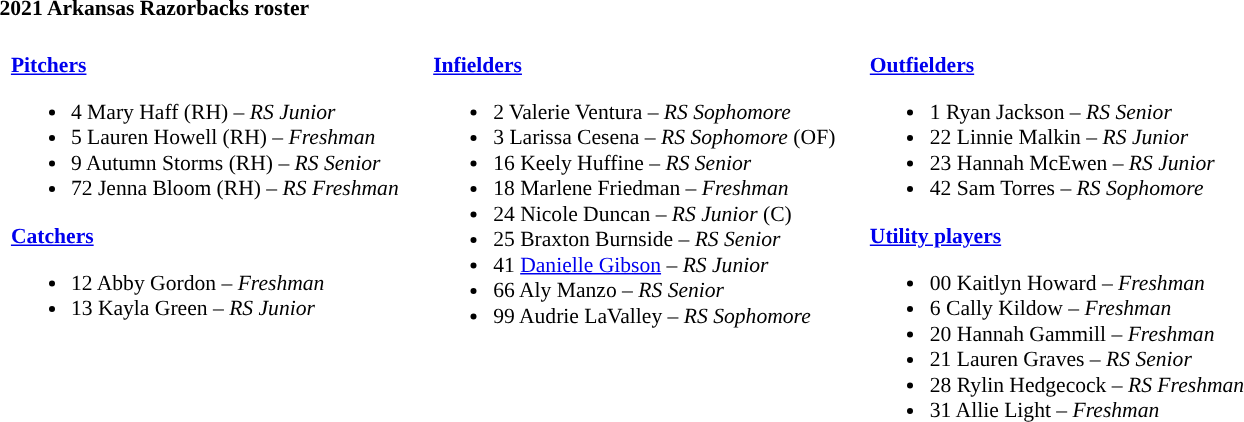<table class="toccolours" style="text-align: left; font-size:90%;">
<tr>
<th colspan="9">2021 Arkansas Razorbacks roster</th>
</tr>
<tr>
<td width="03"> </td>
<td valign="top"><br><strong><a href='#'>Pitchers</a></strong><ul><li>4 Mary Haff (RH) – <em>RS Junior</em></li><li>5 Lauren Howell (RH) – <em>Freshman</em></li><li>9 Autumn Storms (RH) – <em>RS Senior</em></li><li>72 Jenna Bloom (RH) – <em>RS Freshman</em></li></ul><strong><a href='#'>Catchers</a></strong><ul><li>12 Abby Gordon – <em>Freshman</em></li><li>13 Kayla Green – <em>RS Junior</em></li></ul></td>
<td width="15"> </td>
<td valign="top"><br><strong><a href='#'>Infielders</a></strong><ul><li>2 Valerie Ventura – <em>RS Sophomore</em></li><li>3 Larissa Cesena – <em>RS Sophomore</em> (OF)</li><li>16 Keely Huffine – <em>RS Senior</em></li><li>18 Marlene Friedman – <em>Freshman</em></li><li>24 Nicole Duncan – <em>RS Junior</em> (C)</li><li>25 Braxton Burnside – <em>RS Senior</em></li><li>41 <a href='#'>Danielle Gibson</a> – <em>RS Junior</em></li><li>66 Aly Manzo – <em>RS Senior</em></li><li>99 Audrie LaValley – <em>RS Sophomore</em></li></ul></td>
<td width="15"> </td>
<td valign="top"><br><strong><a href='#'>Outfielders</a></strong><ul><li>1 Ryan Jackson – <em>RS Senior</em></li><li>22 Linnie Malkin – <em>RS Junior</em></li><li>23 Hannah McEwen – <em>RS Junior</em></li><li>42 Sam Torres – <em>RS Sophomore</em></li></ul><strong><a href='#'>Utility players</a></strong><ul><li>00 Kaitlyn Howard – <em>Freshman</em></li><li>6 Cally Kildow – <em>Freshman</em></li><li>20 Hannah Gammill – <em>Freshman</em></li><li>21 Lauren Graves – <em>RS Senior</em></li><li>28 Rylin Hedgecock – <em>RS Freshman</em></li><li>31 Allie Light – <em>Freshman</em></li></ul></td>
</tr>
</table>
